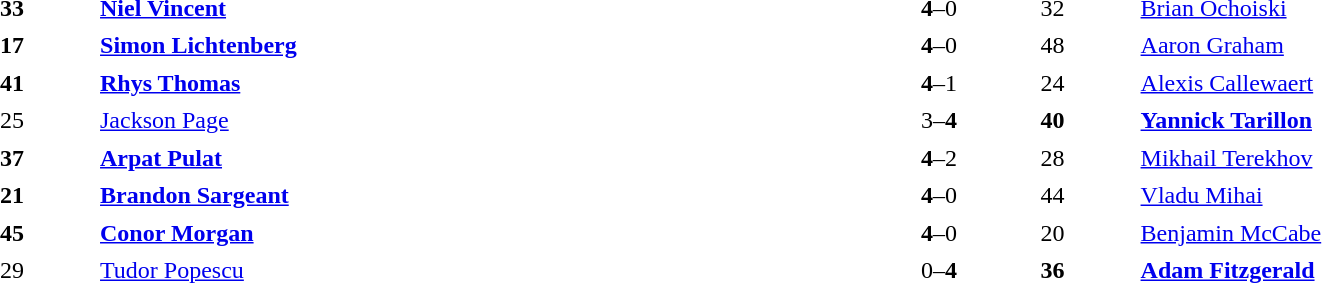<table width="100%" cellspacing="5">
<tr>
<th width=5%></th>
<th width=40%></th>
<th width=10%></th>
<th width=5%></th>
<th width=40%></th>
</tr>
<tr>
<td><strong>33</strong></td>
<td> <strong><a href='#'>Niel Vincent</a></strong></td>
<td align="center"><strong>4</strong>–0</td>
<td>32</td>
<td> <a href='#'>Brian Ochoiski</a></td>
</tr>
<tr>
<td><strong>17</strong></td>
<td> <strong><a href='#'>Simon Lichtenberg</a></strong></td>
<td align="center"><strong>4</strong>–0</td>
<td>48</td>
<td> <a href='#'>Aaron Graham</a></td>
</tr>
<tr>
<td><strong>41</strong></td>
<td> <strong><a href='#'>Rhys Thomas</a></strong></td>
<td align="center"><strong>4</strong>–1</td>
<td>24</td>
<td> <a href='#'>Alexis Callewaert</a></td>
</tr>
<tr>
<td>25</td>
<td> <a href='#'>Jackson Page</a></td>
<td align="center">3–<strong>4</strong></td>
<td><strong>40</strong></td>
<td> <strong><a href='#'>Yannick Tarillon</a></strong></td>
</tr>
<tr>
<td><strong>37</strong></td>
<td> <strong><a href='#'>Arpat Pulat</a></strong></td>
<td align="center"><strong>4</strong>–2</td>
<td>28</td>
<td> <a href='#'>Mikhail Terekhov</a></td>
</tr>
<tr>
<td><strong>21</strong></td>
<td> <strong><a href='#'>Brandon Sargeant</a></strong></td>
<td align="center"><strong>4</strong>–0</td>
<td>44</td>
<td> <a href='#'>Vladu Mihai</a></td>
</tr>
<tr>
<td><strong>45</strong></td>
<td> <strong><a href='#'>Conor Morgan</a></strong></td>
<td align="center"><strong>4</strong>–0</td>
<td>20</td>
<td> <a href='#'>Benjamin McCabe</a></td>
</tr>
<tr>
<td>29</td>
<td> <a href='#'>Tudor Popescu</a></td>
<td align="center">0–<strong>4</strong></td>
<td><strong>36</strong></td>
<td> <strong><a href='#'>Adam Fitzgerald</a></strong></td>
</tr>
</table>
